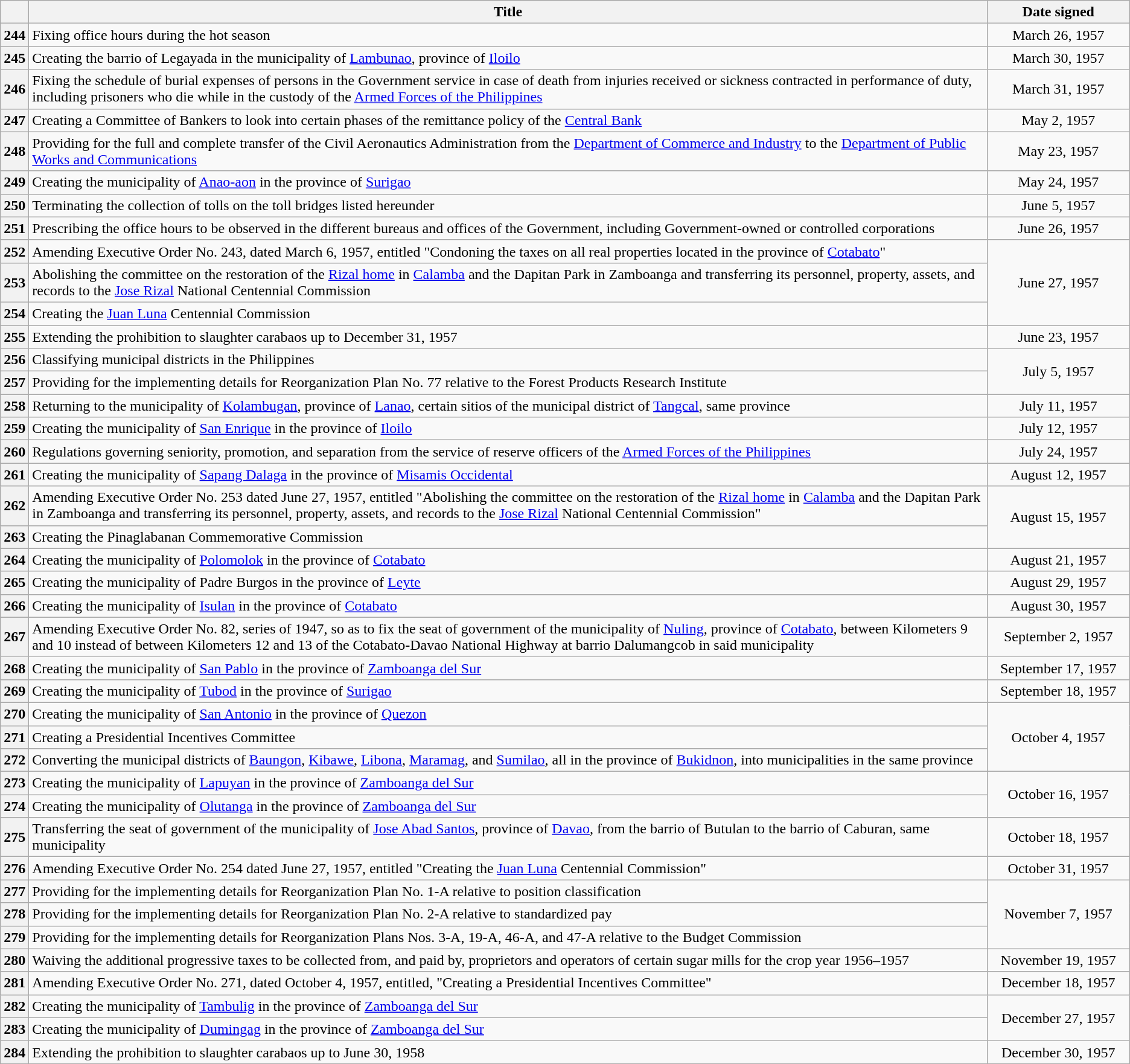<table class="wikitable sortable" style="text-align:center;">
<tr>
<th scope="col"></th>
<th scope="col">Title</th>
<th scope="col" width="150px">Date signed</th>
</tr>
<tr>
<th scope="row">244</th>
<td style="text-align:left;">Fixing office hours during the hot season</td>
<td>March 26, 1957</td>
</tr>
<tr>
<th scope="row">245</th>
<td style="text-align:left;">Creating the barrio of Legayada in the municipality of <a href='#'>Lambunao</a>, province of <a href='#'>Iloilo</a></td>
<td>March 30, 1957</td>
</tr>
<tr>
<th scope="row">246</th>
<td style="text-align:left;">Fixing the schedule of burial expenses of persons in the Government service in case of death from injuries received or sickness contracted in performance of duty, including prisoners who die while in the custody of the <a href='#'>Armed Forces of the Philippines</a></td>
<td>March 31, 1957</td>
</tr>
<tr>
<th scope="row">247</th>
<td style="text-align:left;">Creating a Committee of Bankers to look into certain phases of the remittance policy of the <a href='#'>Central Bank</a></td>
<td>May 2, 1957</td>
</tr>
<tr>
<th scope="row">248</th>
<td style="text-align:left;">Providing for the full and complete transfer of the Civil Aeronautics Administration from the <a href='#'>Department of Commerce and Industry</a> to the <a href='#'>Department of Public Works and Communications</a></td>
<td>May 23, 1957</td>
</tr>
<tr>
<th scope="row">249</th>
<td style="text-align:left;">Creating the municipality of <a href='#'>Anao-aon</a> in the province of <a href='#'>Surigao</a></td>
<td>May 24, 1957</td>
</tr>
<tr>
<th scope="row">250</th>
<td style="text-align:left;">Terminating the collection of tolls on the toll bridges listed hereunder</td>
<td>June 5, 1957</td>
</tr>
<tr>
<th scope="row">251</th>
<td style="text-align:left;">Prescribing the office hours to be observed in the different bureaus and offices of the Government, including Government-owned or controlled corporations</td>
<td>June 26, 1957</td>
</tr>
<tr>
<th scope="row">252</th>
<td style="text-align:left;">Amending Executive Order No. 243, dated March 6, 1957, entitled "Condoning the taxes on all real properties located in the province of <a href='#'>Cotabato</a>"</td>
<td rowspan="3">June 27, 1957</td>
</tr>
<tr>
<th scope="row">253</th>
<td style="text-align:left;">Abolishing the committee on the restoration of the <a href='#'>Rizal home</a> in <a href='#'>Calamba</a> and the Dapitan Park in Zamboanga and transferring its personnel, property, assets, and records to the <a href='#'>Jose Rizal</a> National Centennial Commission</td>
</tr>
<tr>
<th scope="row">254</th>
<td style="text-align:left;">Creating the <a href='#'>Juan Luna</a> Centennial Commission</td>
</tr>
<tr>
<th scope="row">255</th>
<td style="text-align:left;">Extending the prohibition to slaughter carabaos up to December 31, 1957</td>
<td>June 23, 1957</td>
</tr>
<tr>
<th scope="row">256</th>
<td style="text-align:left;">Classifying municipal districts in the Philippines</td>
<td rowspan="2">July 5, 1957</td>
</tr>
<tr>
<th scope="row">257</th>
<td style="text-align:left;">Providing for  the implementing details for Reorganization Plan No. 77 relative to the Forest Products Research Institute</td>
</tr>
<tr>
<th scope="row">258</th>
<td style="text-align:left;">Returning to the municipality of <a href='#'>Kolambugan</a>, province of <a href='#'>Lanao</a>, certain sitios of the municipal district of <a href='#'>Tangcal</a>, same province</td>
<td>July 11, 1957</td>
</tr>
<tr>
<th scope="row">259</th>
<td style="text-align:left;">Creating the municipality of <a href='#'>San Enrique</a> in the province of <a href='#'>Iloilo</a></td>
<td>July 12, 1957</td>
</tr>
<tr>
<th scope="row">260</th>
<td style="text-align:left;">Regulations governing seniority, promotion, and separation from the service of reserve officers of the <a href='#'>Armed Forces of the Philippines</a></td>
<td>July 24, 1957</td>
</tr>
<tr>
<th scope="row">261</th>
<td style="text-align:left;">Creating the municipality of <a href='#'>Sapang Dalaga</a> in the province of <a href='#'>Misamis Occidental</a></td>
<td>August 12, 1957</td>
</tr>
<tr>
<th scope="row">262</th>
<td style="text-align:left;">Amending Executive Order No. 253 dated June 27, 1957, entitled "Abolishing the committee on the restoration of the <a href='#'>Rizal home</a> in <a href='#'>Calamba</a> and the Dapitan Park in Zamboanga and transferring its personnel, property, assets, and records to the <a href='#'>Jose Rizal</a> National Centennial Commission"</td>
<td rowspan="2">August 15, 1957</td>
</tr>
<tr>
<th scope="row">263</th>
<td style="text-align:left;">Creating the Pinaglabanan Commemorative Commission</td>
</tr>
<tr>
<th scope="row">264</th>
<td style="text-align:left;">Creating the municipality of <a href='#'>Polomolok</a> in the province of <a href='#'>Cotabato</a></td>
<td>August 21, 1957</td>
</tr>
<tr>
<th scope="row">265</th>
<td style="text-align:left;">Creating the municipality of Padre Burgos in the province of <a href='#'>Leyte</a></td>
<td>August 29, 1957</td>
</tr>
<tr>
<th scope="row">266</th>
<td style="text-align:left;">Creating the municipality of <a href='#'>Isulan</a> in the province of <a href='#'>Cotabato</a></td>
<td>August 30, 1957</td>
</tr>
<tr>
<th scope="row">267</th>
<td style="text-align:left;">Amending Executive Order No. 82, series of 1947, so as to fix the seat of government of the municipality of <a href='#'>Nuling</a>, province of <a href='#'>Cotabato</a>, between Kilometers 9 and 10 instead of between Kilometers 12 and 13 of the Cotabato-Davao National Highway at barrio Dalumangcob in said municipality</td>
<td>September 2, 1957</td>
</tr>
<tr>
<th scope="row">268</th>
<td style="text-align:left;">Creating the municipality of <a href='#'>San Pablo</a> in the province of <a href='#'>Zamboanga del Sur</a></td>
<td>September 17, 1957</td>
</tr>
<tr>
<th scope="row">269</th>
<td style="text-align:left;">Creating the municipality of <a href='#'>Tubod</a> in the province of <a href='#'>Surigao</a></td>
<td>September 18, 1957</td>
</tr>
<tr>
<th scope="row">270</th>
<td style="text-align:left;">Creating the municipality of <a href='#'>San Antonio</a> in the province of <a href='#'>Quezon</a></td>
<td rowspan="3">October 4, 1957</td>
</tr>
<tr>
<th scope="row">271</th>
<td style="text-align:left;">Creating a Presidential Incentives Committee</td>
</tr>
<tr>
<th scope="row">272</th>
<td style="text-align:left;">Converting the municipal districts of <a href='#'>Baungon</a>, <a href='#'>Kibawe</a>, <a href='#'>Libona</a>, <a href='#'>Maramag</a>, and <a href='#'>Sumilao</a>, all in the province of <a href='#'>Bukidnon</a>, into municipalities in the same province</td>
</tr>
<tr>
<th scope="row">273</th>
<td style="text-align:left;">Creating the municipality of <a href='#'>Lapuyan</a> in the province of <a href='#'>Zamboanga del Sur</a></td>
<td rowspan="2">October 16, 1957</td>
</tr>
<tr>
<th scope="row">274</th>
<td style="text-align:left;">Creating the municipality of <a href='#'>Olutanga</a> in the province of <a href='#'>Zamboanga del Sur</a></td>
</tr>
<tr>
<th scope="row">275</th>
<td style="text-align:left;">Transferring the seat of government of the municipality of <a href='#'>Jose Abad Santos</a>, province of <a href='#'>Davao</a>, from the barrio of Butulan to the barrio of Caburan, same municipality</td>
<td>October 18, 1957</td>
</tr>
<tr>
<th scope="row">276</th>
<td style="text-align:left;">Amending Executive Order No. 254 dated June 27, 1957, entitled "Creating the <a href='#'>Juan Luna</a> Centennial Commission"</td>
<td>October 31, 1957</td>
</tr>
<tr>
<th scope="row">277</th>
<td style="text-align:left;">Providing for the implementing details for Reorganization Plan No. 1-A relative to position classification</td>
<td rowspan="3">November 7, 1957</td>
</tr>
<tr>
<th scope="row">278</th>
<td style="text-align:left;">Providing for the implementing details for Reorganization Plan No. 2-A relative to standardized pay</td>
</tr>
<tr>
<th scope="row">279</th>
<td style="text-align:left;">Providing for the implementing details for Reorganization Plans Nos. 3-A, 19-A, 46-A, and 47-A relative to the Budget Commission</td>
</tr>
<tr>
<th scope="row">280</th>
<td style="text-align:left;">Waiving the additional progressive taxes to be collected from, and paid by, proprietors and operators of certain sugar mills for the crop year 1956–1957</td>
<td>November 19, 1957</td>
</tr>
<tr>
<th scope="row">281</th>
<td style="text-align:left;">Amending Executive Order No. 271, dated October 4, 1957, entitled, "Creating a Presidential Incentives Committee"</td>
<td>December 18, 1957</td>
</tr>
<tr>
<th scope="row">282</th>
<td style="text-align:left;">Creating the municipality of <a href='#'>Tambulig</a> in the province of <a href='#'>Zamboanga del Sur</a></td>
<td rowspan="2">December 27, 1957</td>
</tr>
<tr>
<th scope="row">283</th>
<td style="text-align:left;">Creating the municipality of <a href='#'>Dumingag</a> in the province of <a href='#'>Zamboanga del Sur</a></td>
</tr>
<tr>
<th scope="row">284</th>
<td style="text-align:left;">Extending the prohibition to slaughter carabaos up to June 30, 1958</td>
<td>December 30, 1957</td>
</tr>
</table>
